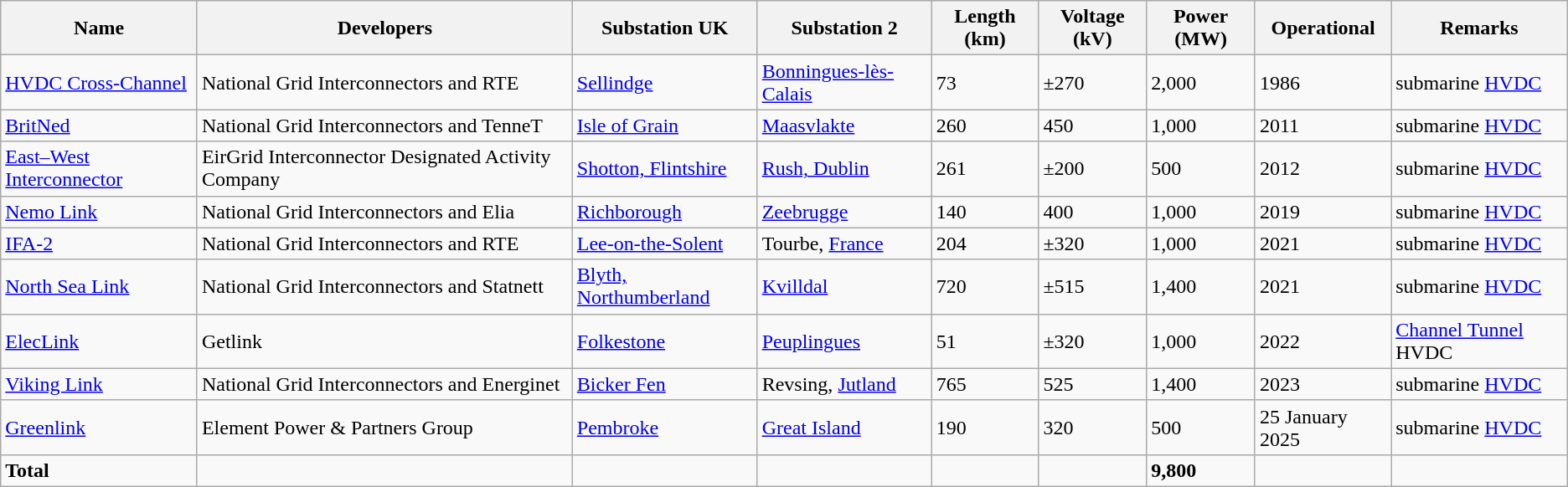<table class="wikitable sortable">
<tr>
<th>Name</th>
<th>Developers</th>
<th>Substation UK</th>
<th>Substation 2</th>
<th>Length (km)</th>
<th>Voltage (kV)</th>
<th>Power (MW)</th>
<th>Operational</th>
<th>Remarks</th>
</tr>
<tr>
<td><a href='#'>HVDC Cross-Channel</a></td>
<td>National Grid Interconnectors and RTE</td>
<td><a href='#'>Sellindge</a></td>
<td> <a href='#'>Bonningues-lès-Calais</a></td>
<td>73</td>
<td>±270</td>
<td>2,000</td>
<td>1986</td>
<td>submarine <a href='#'>HVDC</a></td>
</tr>
<tr>
<td><a href='#'>BritNed</a></td>
<td>National Grid Interconnectors and TenneT</td>
<td><a href='#'>Isle of Grain</a></td>
<td> <a href='#'>Maasvlakte</a></td>
<td>260</td>
<td>450</td>
<td>1,000</td>
<td>2011</td>
<td>submarine <a href='#'>HVDC</a></td>
</tr>
<tr>
<td><a href='#'>East–West Interconnector</a></td>
<td>EirGrid Interconnector Designated Activity Company</td>
<td><a href='#'>Shotton, Flintshire</a></td>
<td> <a href='#'>Rush, Dublin</a></td>
<td>261</td>
<td>±200</td>
<td>500</td>
<td>2012</td>
<td>submarine <a href='#'>HVDC</a></td>
</tr>
<tr>
<td><a href='#'>Nemo Link</a></td>
<td>National Grid Interconnectors and Elia</td>
<td><a href='#'>Richborough</a></td>
<td> <a href='#'>Zeebrugge</a></td>
<td>140</td>
<td>400</td>
<td>1,000</td>
<td>2019</td>
<td>submarine <a href='#'>HVDC</a></td>
</tr>
<tr>
<td><a href='#'>IFA-2</a></td>
<td>National Grid Interconnectors and RTE</td>
<td><a href='#'>Lee-on-the-Solent</a></td>
<td> Tourbe, <a href='#'>France</a></td>
<td>204</td>
<td>±320</td>
<td>1,000</td>
<td>2021</td>
<td>submarine <a href='#'>HVDC</a></td>
</tr>
<tr>
<td><a href='#'>North Sea Link</a></td>
<td>National Grid Interconnectors and Statnett</td>
<td><a href='#'>Blyth, Northumberland</a></td>
<td> <a href='#'>Kvilldal</a></td>
<td>720</td>
<td>±515</td>
<td>1,400</td>
<td>2021</td>
<td>submarine <a href='#'>HVDC</a></td>
</tr>
<tr>
<td><a href='#'>ElecLink</a></td>
<td>Getlink</td>
<td><a href='#'>Folkestone</a></td>
<td> <a href='#'>Peuplingues</a></td>
<td>51</td>
<td>±320</td>
<td>1,000</td>
<td>2022</td>
<td><a href='#'>Channel Tunnel</a> HVDC</td>
</tr>
<tr>
<td><a href='#'>Viking Link</a></td>
<td>National Grid Interconnectors and Energinet</td>
<td><a href='#'>Bicker Fen</a></td>
<td> Revsing, <a href='#'>Jutland</a></td>
<td>765</td>
<td>525</td>
<td>1,400</td>
<td>2023</td>
<td>submarine <a href='#'>HVDC</a></td>
</tr>
<tr>
<td><a href='#'>Greenlink</a></td>
<td>Element Power & Partners Group</td>
<td><a href='#'>Pembroke</a></td>
<td> <a href='#'>Great Island</a></td>
<td>190</td>
<td>320</td>
<td>500</td>
<td>25 January 2025</td>
<td>submarine <a href='#'>HVDC</a></td>
</tr>
<tr>
<td><strong>Total</strong></td>
<td></td>
<td></td>
<td></td>
<td></td>
<td></td>
<td><strong>9,800</strong></td>
<td></td>
<td></td>
</tr>
</table>
